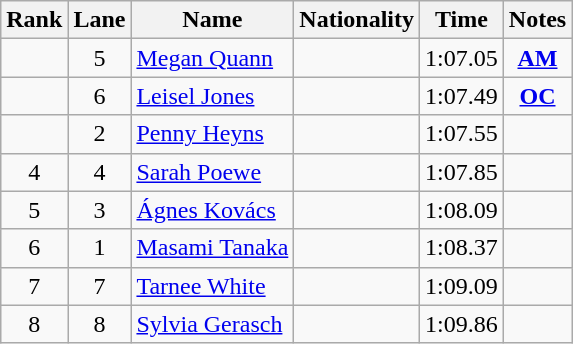<table class="wikitable sortable" style="text-align:center">
<tr>
<th>Rank</th>
<th>Lane</th>
<th>Name</th>
<th>Nationality</th>
<th>Time</th>
<th>Notes</th>
</tr>
<tr>
<td></td>
<td>5</td>
<td align=left><a href='#'>Megan Quann</a></td>
<td align=left></td>
<td>1:07.05</td>
<td><strong><a href='#'>AM</a></strong></td>
</tr>
<tr>
<td></td>
<td>6</td>
<td align=left><a href='#'>Leisel Jones</a></td>
<td align=left></td>
<td>1:07.49</td>
<td><strong><a href='#'>OC</a></strong></td>
</tr>
<tr>
<td></td>
<td>2</td>
<td align=left><a href='#'>Penny Heyns</a></td>
<td align=left></td>
<td>1:07.55</td>
<td></td>
</tr>
<tr>
<td>4</td>
<td>4</td>
<td align=left><a href='#'>Sarah Poewe</a></td>
<td align=left></td>
<td>1:07.85</td>
<td></td>
</tr>
<tr>
<td>5</td>
<td>3</td>
<td align=left><a href='#'>Ágnes Kovács</a></td>
<td align=left></td>
<td>1:08.09</td>
<td></td>
</tr>
<tr>
<td>6</td>
<td>1</td>
<td align=left><a href='#'>Masami Tanaka</a></td>
<td align=left></td>
<td>1:08.37</td>
<td></td>
</tr>
<tr>
<td>7</td>
<td>7</td>
<td align=left><a href='#'>Tarnee White</a></td>
<td align=left></td>
<td>1:09.09</td>
<td></td>
</tr>
<tr>
<td>8</td>
<td>8</td>
<td align=left><a href='#'>Sylvia Gerasch</a></td>
<td align=left></td>
<td>1:09.86</td>
<td></td>
</tr>
</table>
